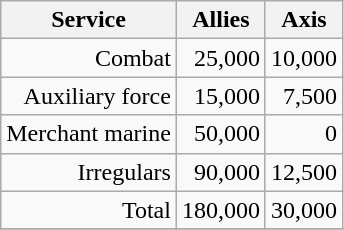<table class="wikitable" style="text-align: right">
<tr>
<th style="text-align: center">Service</th>
<th style="text-align: center">Allies</th>
<th style="text-align: center">Axis</th>
</tr>
<tr f>
<td>Combat</td>
<td>25,000</td>
<td>10,000</td>
</tr>
<tr>
<td>Auxiliary force</td>
<td>15,000</td>
<td>7,500</td>
</tr>
<tr>
<td>Merchant marine</td>
<td>50,000</td>
<td>0</td>
</tr>
<tr>
<td>Irregulars</td>
<td>90,000</td>
<td>12,500</td>
</tr>
<tr>
<td>Total</td>
<td>180,000</td>
<td>30,000</td>
</tr>
<tr>
</tr>
</table>
